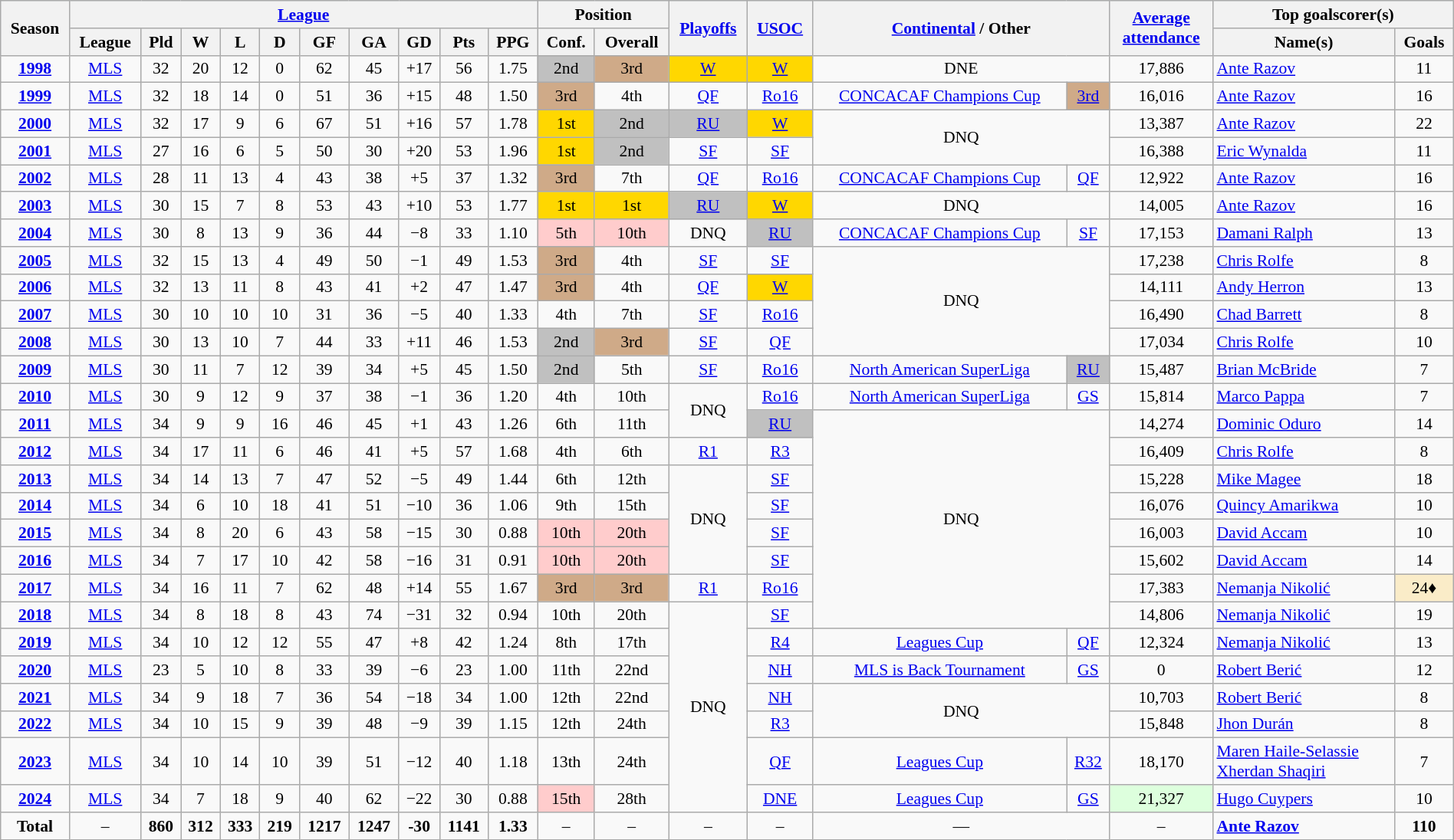<table class="wikitable" width=100% style="font-size:90%; text-align:center;">
<tr style="background:#f0f6ff;">
<th rowspan=2>Season</th>
<th colspan="10"><a href='#'>League</a></th>
<th colspan=2>Position</th>
<th rowspan=2><a href='#'>Playoffs</a></th>
<th rowspan=2><a href='#'>USOC</a></th>
<th rowspan=2 colspan=2><a href='#'>Continental</a> / Other</th>
<th rowspan=2><a href='#'>Average <br> attendance</a></th>
<th colspan=2>Top goalscorer(s)</th>
</tr>
<tr>
<th>League</th>
<th>Pld</th>
<th>W</th>
<th>L</th>
<th>D</th>
<th>GF</th>
<th>GA</th>
<th>GD</th>
<th>Pts</th>
<th>PPG</th>
<th>Conf.</th>
<th>Overall</th>
<th>Name(s)</th>
<th>Goals</th>
</tr>
<tr>
<td><strong><a href='#'>1998</a></strong></td>
<td><a href='#'>MLS</a></td>
<td>32</td>
<td>20</td>
<td>12</td>
<td>0</td>
<td>62</td>
<td>45</td>
<td>+17</td>
<td>56</td>
<td>1.75</td>
<td bgcolor=silver>2nd</td>
<td bgcolor=CFAA88>3rd</td>
<td bgcolor=gold><a href='#'>W</a></td>
<td bgcolor=gold><a href='#'>W</a></td>
<td colspan=2>DNE</td>
<td>17,886</td>
<td align="left"> <a href='#'>Ante Razov</a></td>
<td>11</td>
</tr>
<tr>
<td><strong><a href='#'>1999</a></strong></td>
<td><a href='#'>MLS</a></td>
<td>32</td>
<td>18</td>
<td>14</td>
<td>0</td>
<td>51</td>
<td>36</td>
<td>+15</td>
<td>48</td>
<td>1.50</td>
<td bgcolor=CFAA88>3rd</td>
<td>4th</td>
<td><a href='#'>QF</a></td>
<td><a href='#'>Ro16</a></td>
<td><a href='#'>CONCACAF Champions Cup</a></td>
<td bgcolor=CFAA88><a href='#'>3rd</a></td>
<td>16,016</td>
<td align="left"> <a href='#'>Ante Razov</a></td>
<td>16</td>
</tr>
<tr>
<td><strong><a href='#'>2000</a></strong></td>
<td><a href='#'>MLS</a></td>
<td>32</td>
<td>17</td>
<td>9</td>
<td>6</td>
<td>67</td>
<td>51</td>
<td>+16</td>
<td>57</td>
<td>1.78</td>
<td bgcolor=gold>1st</td>
<td bgcolor=silver>2nd</td>
<td bgcolor=silver><a href='#'>RU</a></td>
<td bgcolor=gold><a href='#'>W</a></td>
<td colspan=2 rowspan=2>DNQ</td>
<td>13,387</td>
<td align="left"> <a href='#'>Ante Razov</a></td>
<td>22</td>
</tr>
<tr>
<td><strong><a href='#'>2001</a></strong></td>
<td><a href='#'>MLS</a></td>
<td>27</td>
<td>16</td>
<td>6</td>
<td>5</td>
<td>50</td>
<td>30</td>
<td>+20</td>
<td>53</td>
<td>1.96</td>
<td bgcolor=gold>1st</td>
<td bgcolor=silver>2nd</td>
<td><a href='#'>SF</a></td>
<td><a href='#'>SF</a></td>
<td>16,388</td>
<td align="left"> <a href='#'>Eric Wynalda</a></td>
<td>11</td>
</tr>
<tr>
<td><strong><a href='#'>2002</a></strong></td>
<td><a href='#'>MLS</a></td>
<td>28</td>
<td>11</td>
<td>13</td>
<td>4</td>
<td>43</td>
<td>38</td>
<td>+5</td>
<td>37</td>
<td>1.32</td>
<td bgcolor=CFAA88>3rd</td>
<td>7th</td>
<td><a href='#'>QF</a></td>
<td><a href='#'>Ro16</a></td>
<td><a href='#'>CONCACAF Champions Cup</a></td>
<td><a href='#'>QF</a></td>
<td>12,922</td>
<td align="left"> <a href='#'>Ante Razov</a></td>
<td>16</td>
</tr>
<tr>
<td><strong><a href='#'>2003</a></strong></td>
<td><a href='#'>MLS</a></td>
<td>30</td>
<td>15</td>
<td>7</td>
<td>8</td>
<td>53</td>
<td>43</td>
<td>+10</td>
<td>53</td>
<td>1.77</td>
<td bgcolor=gold>1st</td>
<td bgcolor=gold>1st</td>
<td bgcolor=silver><a href='#'>RU</a></td>
<td bgcolor=gold><a href='#'>W</a></td>
<td colspan=2>DNQ</td>
<td>14,005</td>
<td align="left"> <a href='#'>Ante Razov</a></td>
<td>16</td>
</tr>
<tr>
<td><strong><a href='#'>2004</a></strong></td>
<td><a href='#'>MLS</a></td>
<td>30</td>
<td>8</td>
<td>13</td>
<td>9</td>
<td>36</td>
<td>44</td>
<td>−8</td>
<td>33</td>
<td>1.10</td>
<td style=background:#FFCCCC>5th</td>
<td style=background:#FFCCCC>10th</td>
<td>DNQ</td>
<td bgcolor=silver><a href='#'>RU</a></td>
<td><a href='#'>CONCACAF Champions Cup</a></td>
<td><a href='#'>SF</a></td>
<td>17,153</td>
<td align="left"> <a href='#'>Damani Ralph</a></td>
<td>13</td>
</tr>
<tr>
<td><strong><a href='#'>2005</a></strong></td>
<td><a href='#'>MLS</a></td>
<td>32</td>
<td>15</td>
<td>13</td>
<td>4</td>
<td>49</td>
<td>50</td>
<td>−1</td>
<td>49</td>
<td>1.53</td>
<td bgcolor=CFAA88>3rd</td>
<td>4th</td>
<td><a href='#'>SF</a></td>
<td><a href='#'>SF</a></td>
<td colspan=2 rowspan=4>DNQ</td>
<td>17,238</td>
<td align="left"> <a href='#'>Chris Rolfe</a></td>
<td>8</td>
</tr>
<tr>
<td><strong><a href='#'>2006</a></strong></td>
<td><a href='#'>MLS</a></td>
<td>32</td>
<td>13</td>
<td>11</td>
<td>8</td>
<td>43</td>
<td>41</td>
<td>+2</td>
<td>47</td>
<td>1.47</td>
<td bgcolor=CFAA88>3rd</td>
<td>4th</td>
<td><a href='#'>QF</a></td>
<td bgcolor=gold><a href='#'>W</a></td>
<td>14,111</td>
<td align="left"> <a href='#'>Andy Herron</a></td>
<td>13</td>
</tr>
<tr>
<td><strong><a href='#'>2007</a></strong></td>
<td><a href='#'>MLS</a></td>
<td>30</td>
<td>10</td>
<td>10</td>
<td>10</td>
<td>31</td>
<td>36</td>
<td>−5</td>
<td>40</td>
<td>1.33</td>
<td>4th</td>
<td>7th</td>
<td><a href='#'>SF</a></td>
<td><a href='#'>Ro16</a></td>
<td>16,490</td>
<td align="left"> <a href='#'>Chad Barrett</a></td>
<td>8</td>
</tr>
<tr>
<td><strong><a href='#'>2008</a></strong></td>
<td><a href='#'>MLS</a></td>
<td>30</td>
<td>13</td>
<td>10</td>
<td>7</td>
<td>44</td>
<td>33</td>
<td>+11</td>
<td>46</td>
<td>1.53</td>
<td bgcolor=silver>2nd</td>
<td bgcolor=CFAA88>3rd</td>
<td><a href='#'>SF</a></td>
<td><a href='#'>QF</a></td>
<td>17,034</td>
<td align="left"> <a href='#'>Chris Rolfe</a></td>
<td>10</td>
</tr>
<tr>
<td><strong><a href='#'>2009</a></strong></td>
<td><a href='#'>MLS</a></td>
<td>30</td>
<td>11</td>
<td>7</td>
<td>12</td>
<td>39</td>
<td>34</td>
<td>+5</td>
<td>45</td>
<td>1.50</td>
<td bgcolor=silver>2nd</td>
<td>5th</td>
<td><a href='#'>SF</a></td>
<td><a href='#'>Ro16</a></td>
<td><a href='#'>North American SuperLiga</a></td>
<td bgcolor=silver><a href='#'>RU</a></td>
<td>15,487</td>
<td align="left"> <a href='#'>Brian McBride</a></td>
<td>7</td>
</tr>
<tr>
<td><strong><a href='#'>2010</a></strong></td>
<td><a href='#'>MLS</a></td>
<td>30</td>
<td>9</td>
<td>12</td>
<td>9</td>
<td>37</td>
<td>38</td>
<td>−1</td>
<td>36</td>
<td>1.20</td>
<td>4th</td>
<td>10th</td>
<td rowspan=2>DNQ</td>
<td><a href='#'>Ro16</a></td>
<td><a href='#'>North American SuperLiga</a></td>
<td><a href='#'>GS</a></td>
<td>15,814</td>
<td align="left"> <a href='#'>Marco Pappa</a></td>
<td>7</td>
</tr>
<tr>
<td><strong><a href='#'>2011</a></strong></td>
<td><a href='#'>MLS</a></td>
<td>34</td>
<td>9</td>
<td>9</td>
<td>16</td>
<td>46</td>
<td>45</td>
<td>+1</td>
<td>43</td>
<td>1.26</td>
<td>6th</td>
<td>11th</td>
<td bgcolor=silver><a href='#'>RU</a></td>
<td colspan=2 rowspan=8>DNQ</td>
<td>14,274</td>
<td align="left"> <a href='#'>Dominic Oduro</a></td>
<td>14</td>
</tr>
<tr>
<td><strong><a href='#'>2012</a></strong></td>
<td><a href='#'>MLS</a></td>
<td>34</td>
<td>17</td>
<td>11</td>
<td>6</td>
<td>46</td>
<td>41</td>
<td>+5</td>
<td>57</td>
<td>1.68</td>
<td>4th</td>
<td>6th</td>
<td><a href='#'>R1</a></td>
<td><a href='#'>R3</a></td>
<td>16,409</td>
<td align="left"> <a href='#'>Chris Rolfe</a></td>
<td>8</td>
</tr>
<tr>
<td><strong><a href='#'>2013</a></strong></td>
<td><a href='#'>MLS</a></td>
<td>34</td>
<td>14</td>
<td>13</td>
<td>7</td>
<td>47</td>
<td>52</td>
<td>−5</td>
<td>49</td>
<td>1.44</td>
<td>6th</td>
<td>12th</td>
<td rowspan=4>DNQ</td>
<td><a href='#'>SF</a></td>
<td>15,228</td>
<td align="left"> <a href='#'>Mike Magee</a></td>
<td>18</td>
</tr>
<tr>
<td><strong><a href='#'>2014</a></strong></td>
<td><a href='#'>MLS</a></td>
<td>34</td>
<td>6</td>
<td>10</td>
<td>18</td>
<td>41</td>
<td>51</td>
<td>−10</td>
<td>36</td>
<td>1.06</td>
<td>9th</td>
<td>15th</td>
<td><a href='#'>SF</a></td>
<td>16,076</td>
<td align="left"> <a href='#'>Quincy Amarikwa</a></td>
<td>10</td>
</tr>
<tr>
<td><strong><a href='#'>2015</a></strong></td>
<td><a href='#'>MLS</a></td>
<td>34</td>
<td>8</td>
<td>20</td>
<td>6</td>
<td>43</td>
<td>58</td>
<td>−15</td>
<td>30</td>
<td>0.88</td>
<td style=background:#FFCCCC>10th</td>
<td style=background:#FFCCCC>20th</td>
<td><a href='#'>SF</a></td>
<td>16,003</td>
<td align="left"> <a href='#'>David Accam</a></td>
<td>10</td>
</tr>
<tr>
<td><strong><a href='#'>2016</a></strong></td>
<td><a href='#'>MLS</a></td>
<td>34</td>
<td>7</td>
<td>17</td>
<td>10</td>
<td>42</td>
<td>58</td>
<td>−16</td>
<td>31</td>
<td>0.91</td>
<td style=background:#FFCCCC>10th</td>
<td style=background:#FFCCCC>20th</td>
<td><a href='#'>SF</a></td>
<td>15,602</td>
<td align="left"> <a href='#'>David Accam</a></td>
<td>14</td>
</tr>
<tr>
<td><strong><a href='#'>2017</a></strong></td>
<td><a href='#'>MLS</a></td>
<td>34</td>
<td>16</td>
<td>11</td>
<td>7</td>
<td>62</td>
<td>48</td>
<td>+14</td>
<td>55</td>
<td>1.67</td>
<td bgcolor=CFAA88>3rd</td>
<td bgcolor=CFAA88>3rd</td>
<td><a href='#'>R1</a></td>
<td><a href='#'>Ro16</a></td>
<td>17,383</td>
<td align="left"> <a href='#'>Nemanja Nikolić</a></td>
<td style=background:#FAECC8;">24♦</td>
</tr>
<tr>
<td><strong><a href='#'>2018</a></strong></td>
<td><a href='#'>MLS</a></td>
<td>34</td>
<td>8</td>
<td>18</td>
<td>8</td>
<td>43</td>
<td>74</td>
<td>−31</td>
<td>32</td>
<td>0.94</td>
<td>10th</td>
<td>20th</td>
<td rowspan="7">DNQ</td>
<td><a href='#'>SF</a></td>
<td>14,806</td>
<td align="left"> <a href='#'>Nemanja Nikolić</a></td>
<td>19</td>
</tr>
<tr>
<td><strong><a href='#'>2019</a></strong></td>
<td><a href='#'>MLS</a></td>
<td>34</td>
<td>10</td>
<td>12</td>
<td>12</td>
<td>55</td>
<td>47</td>
<td>+8</td>
<td>42</td>
<td>1.24</td>
<td>8th</td>
<td>17th</td>
<td><a href='#'>R4</a></td>
<td><a href='#'>Leagues Cup</a></td>
<td><a href='#'>QF</a></td>
<td>12,324</td>
<td align="left"> <a href='#'>Nemanja Nikolić</a></td>
<td>13</td>
</tr>
<tr>
<td><strong><a href='#'>2020</a></strong></td>
<td><a href='#'>MLS</a></td>
<td>23</td>
<td>5</td>
<td>10</td>
<td>8</td>
<td>33</td>
<td>39</td>
<td>−6</td>
<td>23</td>
<td>1.00</td>
<td>11th</td>
<td>22nd</td>
<td><a href='#'>NH</a></td>
<td><a href='#'>MLS is Back Tournament</a></td>
<td><a href='#'>GS</a></td>
<td>0</td>
<td align="left"> <a href='#'>Robert Berić</a></td>
<td>12</td>
</tr>
<tr>
<td><strong><a href='#'>2021</a></strong></td>
<td><a href='#'>MLS</a></td>
<td>34</td>
<td>9</td>
<td>18</td>
<td>7</td>
<td>36</td>
<td>54</td>
<td>−18</td>
<td>34</td>
<td>1.00</td>
<td>12th</td>
<td>22nd</td>
<td><a href='#'>NH</a></td>
<td colspan="2" rowspan="2">DNQ</td>
<td>10,703</td>
<td align="left"> <a href='#'>Robert Berić</a></td>
<td>8</td>
</tr>
<tr>
<td><strong><a href='#'>2022</a></strong></td>
<td><a href='#'>MLS</a></td>
<td>34</td>
<td>10</td>
<td>15</td>
<td>9</td>
<td>39</td>
<td>48</td>
<td>−9</td>
<td>39</td>
<td>1.15</td>
<td>12th</td>
<td>24th</td>
<td><a href='#'>R3</a></td>
<td>15,848</td>
<td align="left"> <a href='#'>Jhon Durán</a></td>
<td>8</td>
</tr>
<tr>
<td><strong><a href='#'>2023</a></strong></td>
<td><a href='#'>MLS</a></td>
<td>34</td>
<td>10</td>
<td>14</td>
<td>10</td>
<td>39</td>
<td>51</td>
<td>−12</td>
<td>40</td>
<td>1.18</td>
<td>13th</td>
<td>24th</td>
<td><a href='#'>QF</a></td>
<td><a href='#'>Leagues Cup</a></td>
<td><a href='#'>R32</a></td>
<td>18,170</td>
<td align="left"> <a href='#'>Maren Haile-Selassie</a><br> <a href='#'>Xherdan Shaqiri</a></td>
<td>7</td>
</tr>
<tr>
<td><strong><a href='#'>2024</a></strong></td>
<td><a href='#'>MLS</a></td>
<td>34</td>
<td>7</td>
<td>18</td>
<td>9</td>
<td>40</td>
<td>62</td>
<td>−22</td>
<td>30</td>
<td>0.88</td>
<td style=background:#FFCCCC>15th</td>
<td>28th</td>
<td><a href='#'>DNE</a></td>
<td><a href='#'>Leagues Cup</a></td>
<td><a href='#'>GS</a></td>
<td style="background:#dfd;">21,327</td>
<td align="left"> <a href='#'>Hugo Cuypers</a></td>
<td>10</td>
</tr>
<tr>
<td><strong>Total</strong></td>
<td>–</td>
<td><strong>860</strong></td>
<td><strong>312</strong></td>
<td><strong>333</strong></td>
<td><strong>219</strong></td>
<td><strong>1217</strong></td>
<td><strong>1247</strong></td>
<td><strong>-30</strong></td>
<td><strong>1141</strong></td>
<td><strong>1.33</strong></td>
<td>–</td>
<td>–</td>
<td>–</td>
<td>–</td>
<td colspan="2">—</td>
<td>–</td>
<td align="left"> <strong><a href='#'>Ante Razov</a></strong></td>
<td><strong>110</strong></td>
</tr>
</table>
